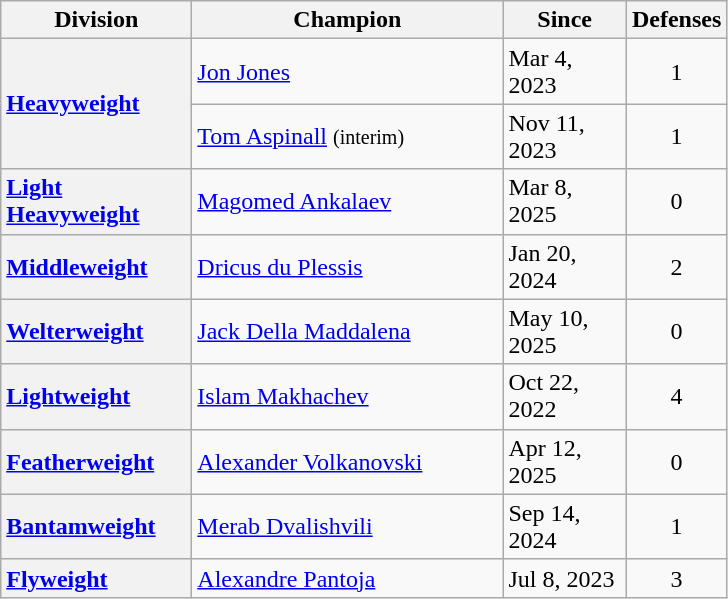<table class="wikitable sortable">
<tr>
<th width=120>Division</th>
<th width=200>Champion</th>
<th width=75>Since</th>
<th width=45>Defenses</th>
</tr>
<tr>
<th style="text-align:left;" rowspan=2><a href='#'>Heavyweight</a></th>
<td> <a href='#'>Jon Jones</a></td>
<td>Mar 4, 2023</td>
<td align=center>1</td>
</tr>
<tr>
<td> <a href='#'>Tom Aspinall</a> <small>(interim)</small></td>
<td>Nov 11, 2023</td>
<td style="text-align:center;">1</td>
</tr>
<tr>
<th style="text-align:left;"><a href='#'>Light Heavyweight</a></th>
<td> <a href='#'>Magomed Ankalaev</a></td>
<td>Mar 8, 2025</td>
<td align=center>0</td>
</tr>
<tr>
<th style="text-align:left;"><a href='#'>Middleweight</a></th>
<td> <a href='#'>Dricus du Plessis</a></td>
<td>Jan 20, 2024</td>
<td align=center>2</td>
</tr>
<tr>
<th style="text-align:left;"><a href='#'>Welterweight</a></th>
<td> <a href='#'>Jack Della Maddalena</a></td>
<td>May 10, 2025</td>
<td align=center>0</td>
</tr>
<tr>
<th style="text-align:left;"><a href='#'>Lightweight</a></th>
<td> <a href='#'>Islam Makhachev</a></td>
<td>Oct 22, 2022</td>
<td align=center>4</td>
</tr>
<tr>
<th style="text-align:left;"><a href='#'>Featherweight</a></th>
<td> <a href='#'>Alexander Volkanovski</a></td>
<td>Apr 12, 2025</td>
<td align=center>0</td>
</tr>
<tr>
<th style="text-align:left;"><a href='#'>Bantamweight</a></th>
<td> <a href='#'>Merab Dvalishvili</a></td>
<td>Sep 14, 2024</td>
<td align=center>1</td>
</tr>
<tr>
<th style="text-align:left;"><a href='#'>Flyweight</a></th>
<td> <a href='#'>Alexandre Pantoja</a></td>
<td>Jul 8, 2023</td>
<td align=center>3</td>
</tr>
</table>
